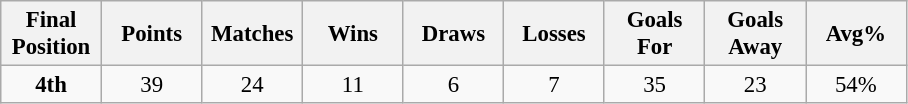<table class="wikitable" style="font-size: 95%; text-align: center;">
<tr>
<th width=60>Final Position</th>
<th width=60>Points</th>
<th width=60>Matches</th>
<th width=60>Wins</th>
<th width=60>Draws</th>
<th width=60>Losses</th>
<th width=60>Goals For</th>
<th width=60>Goals Away</th>
<th width=60>Avg%</th>
</tr>
<tr>
<td><strong>4th</strong></td>
<td>39</td>
<td>24</td>
<td>11</td>
<td>6</td>
<td>7</td>
<td>35</td>
<td>23</td>
<td>54%</td>
</tr>
</table>
